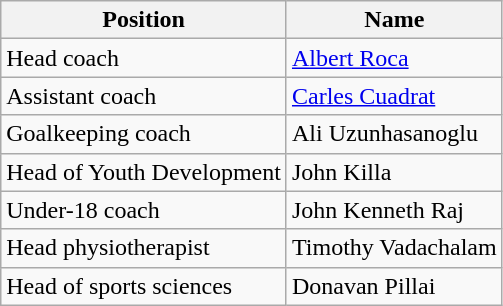<table class="wikitable">
<tr>
<th>Position</th>
<th>Name</th>
</tr>
<tr>
<td>Head coach</td>
<td> <a href='#'>Albert Roca</a></td>
</tr>
<tr>
<td>Assistant coach</td>
<td> <a href='#'>Carles Cuadrat</a></td>
</tr>
<tr>
<td>Goalkeeping coach</td>
<td> Ali Uzunhasanoglu</td>
</tr>
<tr>
<td>Head of Youth Development</td>
<td> John Killa</td>
</tr>
<tr>
<td>Under-18 coach</td>
<td> John Kenneth Raj</td>
</tr>
<tr>
<td>Head physiotherapist</td>
<td> Timothy Vadachalam</td>
</tr>
<tr>
<td>Head of sports sciences</td>
<td> Donavan Pillai</td>
</tr>
</table>
